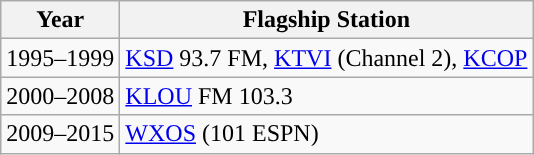<table class="wikitable">
<tr>
<th>Year</th>
<th>Flagship Station</th>
</tr>
<tr>
<td>1995–1999</td>
<td><a href='#'>KSD</a> 93.7 FM, <a href='#'>KTVI</a> (Channel 2), <a href='#'>KCOP</a></td>
</tr>
<tr>
<td>2000–2008</td>
<td><a href='#'>KLOU</a> FM 103.3</td>
</tr>
<tr>
<td>2009–2015</td>
<td><a href='#'>WXOS</a> (101 ESPN)</td>
</tr>
</table>
